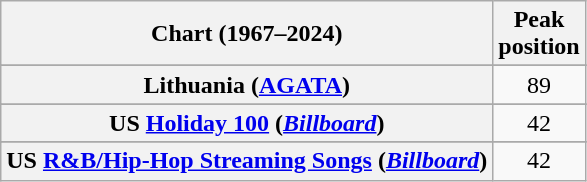<table class="wikitable sortable plainrowheaders" style="text-align:center">
<tr>
<th scope="col">Chart (1967–2024)</th>
<th scope="col">Peak<br>position</th>
</tr>
<tr>
</tr>
<tr>
</tr>
<tr>
</tr>
<tr>
<th scope="row">Lithuania (<a href='#'>AGATA</a>)</th>
<td>89</td>
</tr>
<tr>
</tr>
<tr>
</tr>
<tr>
</tr>
<tr>
</tr>
<tr>
<th scope="row">US <a href='#'>Holiday 100</a> (<em><a href='#'>Billboard</a></em>)</th>
<td>42</td>
</tr>
<tr>
</tr>
<tr>
<th scope="row">US <a href='#'>R&B/Hip-Hop Streaming Songs</a> (<em><a href='#'>Billboard</a></em>)</th>
<td>42</td>
</tr>
</table>
